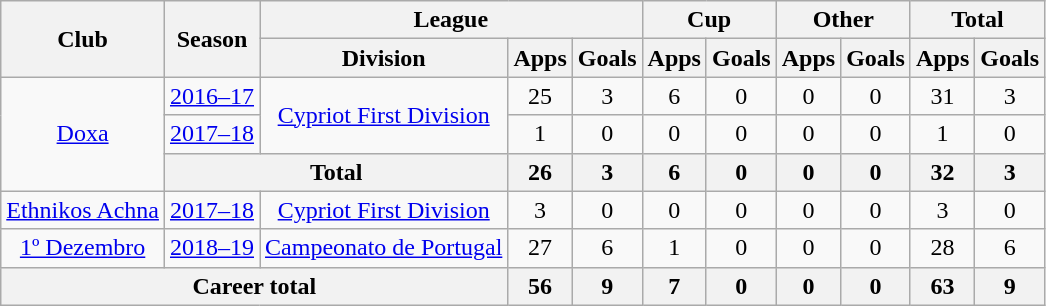<table class="wikitable" style="text-align: center">
<tr>
<th rowspan="2">Club</th>
<th rowspan="2">Season</th>
<th colspan="3">League</th>
<th colspan="2">Cup</th>
<th colspan="2">Other</th>
<th colspan="2">Total</th>
</tr>
<tr>
<th>Division</th>
<th>Apps</th>
<th>Goals</th>
<th>Apps</th>
<th>Goals</th>
<th>Apps</th>
<th>Goals</th>
<th>Apps</th>
<th>Goals</th>
</tr>
<tr>
<td rowspan="3"><a href='#'>Doxa</a></td>
<td><a href='#'>2016–17</a></td>
<td rowspan="2"><a href='#'>Cypriot First Division</a></td>
<td>25</td>
<td>3</td>
<td>6</td>
<td>0</td>
<td>0</td>
<td>0</td>
<td>31</td>
<td>3</td>
</tr>
<tr>
<td><a href='#'>2017–18</a></td>
<td>1</td>
<td>0</td>
<td>0</td>
<td>0</td>
<td>0</td>
<td>0</td>
<td>1</td>
<td>0</td>
</tr>
<tr>
<th colspan="2"><strong>Total</strong></th>
<th>26</th>
<th>3</th>
<th>6</th>
<th>0</th>
<th>0</th>
<th>0</th>
<th>32</th>
<th>3</th>
</tr>
<tr>
<td><a href='#'>Ethnikos Achna</a></td>
<td><a href='#'>2017–18</a></td>
<td><a href='#'>Cypriot First Division</a></td>
<td>3</td>
<td>0</td>
<td>0</td>
<td>0</td>
<td>0</td>
<td>0</td>
<td>3</td>
<td>0</td>
</tr>
<tr>
<td><a href='#'>1º Dezembro</a></td>
<td><a href='#'>2018–19</a></td>
<td><a href='#'>Campeonato de Portugal</a></td>
<td>27</td>
<td>6</td>
<td>1</td>
<td>0</td>
<td>0</td>
<td>0</td>
<td>28</td>
<td>6</td>
</tr>
<tr>
<th colspan="3"><strong>Career total</strong></th>
<th>56</th>
<th>9</th>
<th>7</th>
<th>0</th>
<th>0</th>
<th>0</th>
<th>63</th>
<th>9</th>
</tr>
</table>
